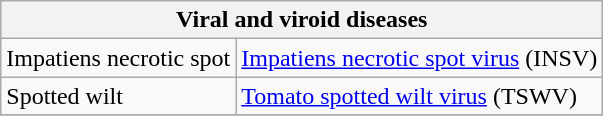<table class="wikitable" style="clear">
<tr>
<th colspan=2><strong>Viral and viroid diseases</strong><br></th>
</tr>
<tr>
<td>Impatiens necrotic spot</td>
<td><a href='#'>Impatiens necrotic spot virus</a> (INSV)</td>
</tr>
<tr>
<td>Spotted wilt</td>
<td><a href='#'>Tomato spotted wilt virus</a> (TSWV)</td>
</tr>
<tr>
</tr>
</table>
